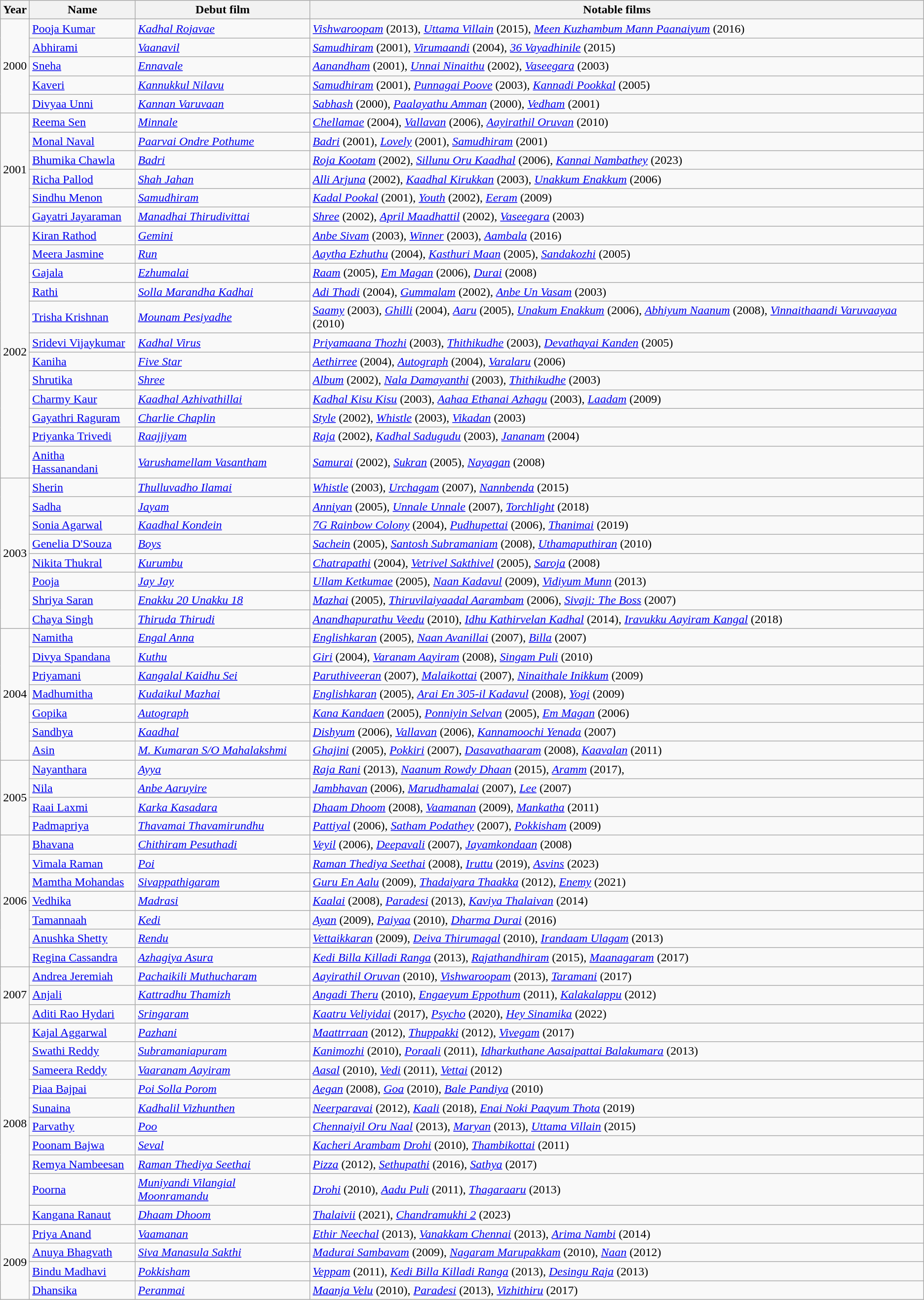<table class="wikitable sortable">
<tr>
<th>Year</th>
<th>Name</th>
<th>Debut film</th>
<th>Notable films</th>
</tr>
<tr>
<td rowspan="5">2000</td>
<td><a href='#'>Pooja Kumar</a></td>
<td><em><a href='#'>Kadhal Rojavae</a></em></td>
<td><em><a href='#'>Vishwaroopam</a></em> (2013), <em><a href='#'>Uttama Villain</a></em> (2015), <em><a href='#'>Meen Kuzhambum Mann Paanaiyum</a></em> (2016)</td>
</tr>
<tr>
<td><a href='#'>Abhirami</a></td>
<td><em><a href='#'>Vaanavil</a></em></td>
<td><em><a href='#'>Samudhiram</a></em> (2001), <em><a href='#'>Virumaandi</a></em> (2004), <em><a href='#'>36 Vayadhinile</a></em> (2015)</td>
</tr>
<tr>
<td><a href='#'>Sneha</a></td>
<td><em><a href='#'>Ennavale</a></em></td>
<td><em><a href='#'>Aanandham</a></em> (2001), <em><a href='#'>Unnai Ninaithu</a></em> (2002), <em><a href='#'>Vaseegara</a></em> (2003)</td>
</tr>
<tr>
<td><a href='#'>Kaveri</a></td>
<td><em><a href='#'>Kannukkul Nilavu</a></em></td>
<td><em><a href='#'>Samudhiram</a></em> (2001), <em><a href='#'>Punnagai Poove</a></em> (2003), <em><a href='#'>Kannadi Pookkal</a></em> (2005)</td>
</tr>
<tr>
<td><a href='#'>Divyaa Unni</a></td>
<td><em><a href='#'>Kannan Varuvaan</a></em></td>
<td><em><a href='#'>Sabhash</a></em> (2000), <em><a href='#'>Paalayathu Amman</a></em> (2000), <em><a href='#'>Vedham</a></em> (2001)</td>
</tr>
<tr>
<td rowspan="6">2001</td>
<td><a href='#'>Reema Sen</a></td>
<td><em><a href='#'>Minnale</a></em></td>
<td><em><a href='#'>Chellamae</a></em> (2004), <em><a href='#'>Vallavan</a></em> (2006), <em><a href='#'>Aayirathil Oruvan</a></em> (2010)</td>
</tr>
<tr>
<td><a href='#'>Monal Naval</a></td>
<td><em><a href='#'>Paarvai Ondre Pothume</a></em></td>
<td><em><a href='#'>Badri</a></em> (2001), <em><a href='#'>Lovely</a></em> (2001), <em><a href='#'>Samudhiram</a></em> (2001)</td>
</tr>
<tr>
<td><a href='#'>Bhumika Chawla</a></td>
<td><em><a href='#'>Badri</a></em></td>
<td><em><a href='#'>Roja Kootam</a></em> (2002), <em><a href='#'>Sillunu Oru Kaadhal</a></em> (2006), <em><a href='#'>Kannai Nambathey</a></em> (2023)</td>
</tr>
<tr>
<td><a href='#'>Richa Pallod</a></td>
<td><em><a href='#'>Shah Jahan</a></em></td>
<td><em><a href='#'>Alli Arjuna</a></em> (2002), <em><a href='#'>Kaadhal Kirukkan</a></em> (2003), <em><a href='#'>Unakkum Enakkum</a></em> (2006)</td>
</tr>
<tr>
<td><a href='#'>Sindhu Menon</a></td>
<td><em><a href='#'>Samudhiram</a></em></td>
<td><em><a href='#'>Kadal Pookal</a></em> (2001), <em><a href='#'>Youth</a></em> (2002), <em><a href='#'>Eeram</a></em> (2009)</td>
</tr>
<tr>
<td><a href='#'>Gayatri Jayaraman</a></td>
<td><em><a href='#'>Manadhai Thirudivittai</a></em></td>
<td><em><a href='#'>Shree</a></em> (2002), <em><a href='#'>April Maadhattil</a></em> (2002), <em><a href='#'>Vaseegara</a></em> (2003)</td>
</tr>
<tr>
<td rowspan="12">2002</td>
<td><a href='#'>Kiran Rathod</a></td>
<td><em><a href='#'>Gemini</a></em></td>
<td><em><a href='#'>Anbe Sivam</a></em> (2003), <em><a href='#'>Winner</a></em> (2003), <em><a href='#'>Aambala</a></em> (2016)</td>
</tr>
<tr>
<td><a href='#'>Meera Jasmine</a></td>
<td><em><a href='#'>Run</a></em></td>
<td><em><a href='#'>Aaytha Ezhuthu</a></em> (2004), <em><a href='#'>Kasthuri Maan</a></em> (2005), <em><a href='#'>Sandakozhi</a></em> (2005)</td>
</tr>
<tr>
<td><a href='#'>Gajala</a></td>
<td><em><a href='#'>Ezhumalai</a></em></td>
<td><em><a href='#'>Raam</a></em> (2005), <em><a href='#'>Em Magan</a></em> (2006), <em><a href='#'>Durai</a></em> (2008)</td>
</tr>
<tr>
<td><a href='#'>Rathi</a></td>
<td><em><a href='#'>Solla Marandha Kadhai</a></em></td>
<td><em><a href='#'>Adi Thadi</a></em> (2004), <em><a href='#'>Gummalam</a></em> (2002), <em><a href='#'>Anbe Un Vasam</a></em> (2003)</td>
</tr>
<tr>
<td><a href='#'>Trisha Krishnan</a></td>
<td><em><a href='#'>Mounam Pesiyadhe</a></em></td>
<td><em><a href='#'>Saamy</a></em> (2003)<em>, <a href='#'>Ghilli</a></em> (2004), <a href='#'><em>Aaru</em></a> (2005), <a href='#'><em>Unakum Enakkum</em></a> (2006), <a href='#'><em>Abhiyum Naanum</em></a> (2008), <em><a href='#'>Vinnaithaandi Varuvaayaa</a></em> (2010)</td>
</tr>
<tr>
<td><a href='#'>Sridevi Vijaykumar</a></td>
<td><em><a href='#'>Kadhal Virus</a></em></td>
<td><em><a href='#'>Priyamaana Thozhi</a></em> (2003), <em><a href='#'>Thithikudhe</a></em> (2003), <em><a href='#'>Devathayai Kanden</a></em> (2005)</td>
</tr>
<tr>
<td><a href='#'>Kaniha</a></td>
<td><a href='#'><em>Five Star</em></a></td>
<td><em><a href='#'>Aethirree</a></em> (2004), <em><a href='#'>Autograph</a></em> (2004), <em><a href='#'>Varalaru</a></em> (2006)</td>
</tr>
<tr>
<td><a href='#'>Shrutika</a></td>
<td><a href='#'><em>Shree</em></a></td>
<td><em><a href='#'>Album</a></em> (2002), <em><a href='#'>Nala Damayanthi</a></em> (2003), <em><a href='#'>Thithikudhe</a></em> (2003)</td>
</tr>
<tr>
<td><a href='#'>Charmy Kaur</a></td>
<td><em><a href='#'>Kaadhal Azhivathillai</a></em></td>
<td><em><a href='#'>Kadhal Kisu Kisu</a></em> (2003), <em><a href='#'>Aahaa Ethanai Azhagu</a></em> (2003), <em><a href='#'>Laadam</a></em> (2009)</td>
</tr>
<tr>
<td><a href='#'>Gayathri Raguram</a></td>
<td><em><a href='#'>Charlie Chaplin</a></em></td>
<td><em><a href='#'>Style</a></em> (2002), <em><a href='#'>Whistle</a></em> (2003), <em><a href='#'>Vikadan</a></em> (2003)</td>
</tr>
<tr>
<td><a href='#'>Priyanka Trivedi</a></td>
<td><em><a href='#'>Raajjiyam</a></em></td>
<td><em><a href='#'>Raja</a></em> (2002), <em><a href='#'>Kadhal Sadugudu</a></em> (2003), <em><a href='#'>Jananam</a></em> (2004)</td>
</tr>
<tr>
<td><a href='#'>Anitha Hassanandani</a></td>
<td><em><a href='#'>Varushamellam Vasantham</a></em></td>
<td><em><a href='#'>Samurai</a></em> (2002), <em><a href='#'>Sukran</a></em> (2005), <em><a href='#'>Nayagan</a></em> (2008)</td>
</tr>
<tr>
<td rowspan="8">2003</td>
<td><a href='#'>Sherin</a></td>
<td><em><a href='#'>Thulluvadho Ilamai</a></em></td>
<td><em><a href='#'>Whistle</a></em> (2003), <em><a href='#'>Urchagam</a></em> (2007), <em><a href='#'>Nannbenda</a></em> (2015)</td>
</tr>
<tr>
<td><a href='#'>Sadha</a></td>
<td><em><a href='#'>Jayam</a></em></td>
<td><em><a href='#'>Anniyan</a></em> (2005), <em><a href='#'>Unnale Unnale</a></em> (2007), <em><a href='#'>Torchlight</a></em> (2018)</td>
</tr>
<tr>
<td><a href='#'>Sonia Agarwal</a></td>
<td><em><a href='#'>Kaadhal Kondein</a></em></td>
<td><em><a href='#'>7G Rainbow Colony</a></em> (2004), <em><a href='#'>Pudhupettai</a></em> (2006), <em><a href='#'>Thanimai</a></em> (2019)</td>
</tr>
<tr>
<td><a href='#'>Genelia D'Souza</a></td>
<td><em><a href='#'>Boys</a></em></td>
<td><em><a href='#'>Sachein</a></em> (2005), <em><a href='#'>Santosh Subramaniam</a></em> (2008), <em><a href='#'>Uthamaputhiran</a></em> (2010)</td>
</tr>
<tr>
<td><a href='#'>Nikita Thukral</a></td>
<td><em><a href='#'>Kurumbu</a></em></td>
<td><em><a href='#'>Chatrapathi</a></em> (2004), <em><a href='#'>Vetrivel Sakthivel</a></em> (2005), <em><a href='#'>Saroja</a></em> (2008)</td>
</tr>
<tr>
<td><a href='#'>Pooja</a></td>
<td><em><a href='#'>Jay Jay</a></em></td>
<td><em><a href='#'>Ullam Ketkumae</a></em> (2005), <em><a href='#'>Naan Kadavul</a></em> (2009), <em><a href='#'>Vidiyum Munn</a></em> (2013)</td>
</tr>
<tr>
<td><a href='#'>Shriya Saran</a></td>
<td><em><a href='#'>Enakku 20 Unakku 18</a></em></td>
<td><em><a href='#'>Mazhai</a></em> (2005), <em><a href='#'>Thiruvilaiyaadal Aarambam</a></em> (2006), <em><a href='#'>Sivaji: The Boss</a></em> (2007)</td>
</tr>
<tr>
<td><a href='#'>Chaya Singh</a></td>
<td><em><a href='#'>Thiruda Thirudi</a></em></td>
<td><em><a href='#'>Anandhapurathu Veedu</a></em> (2010), <em><a href='#'>Idhu Kathirvelan Kadhal</a></em> (2014), <em><a href='#'>Iravukku Aayiram Kangal</a></em> (2018)</td>
</tr>
<tr>
<td rowspan="7">2004</td>
<td><a href='#'>Namitha</a></td>
<td><em><a href='#'>Engal Anna</a></em></td>
<td><em><a href='#'>Englishkaran</a></em> (2005), <em><a href='#'>Naan Avanillai</a></em> (2007), <em><a href='#'>Billa</a></em> (2007)</td>
</tr>
<tr>
<td><a href='#'>Divya Spandana</a></td>
<td><em><a href='#'>Kuthu</a></em></td>
<td><em><a href='#'>Giri</a></em> (2004), <em><a href='#'>Varanam Aayiram</a></em> (2008), <em><a href='#'>Singam Puli</a></em> (2010)</td>
</tr>
<tr>
<td><a href='#'>Priyamani</a></td>
<td><em><a href='#'>Kangalal Kaidhu Sei</a></em></td>
<td><em><a href='#'>Paruthiveeran</a></em> (2007), <em><a href='#'>Malaikottai</a></em> (2007), <em><a href='#'>Ninaithale Inikkum</a></em> (2009)</td>
</tr>
<tr>
<td><a href='#'>Madhumitha</a></td>
<td><em><a href='#'>Kudaikul Mazhai</a></em></td>
<td><em><a href='#'>Englishkaran</a></em> (2005), <em><a href='#'>Arai En 305-il Kadavul</a></em> (2008), <em><a href='#'>Yogi</a></em> (2009)</td>
</tr>
<tr>
<td><a href='#'>Gopika</a></td>
<td><em><a href='#'>Autograph</a></em></td>
<td><em><a href='#'>Kana Kandaen</a></em> (2005), <em><a href='#'>Ponniyin Selvan</a></em> (2005), <em><a href='#'>Em Magan</a></em> (2006)</td>
</tr>
<tr>
<td><a href='#'>Sandhya</a></td>
<td><em><a href='#'>Kaadhal</a></em></td>
<td><em><a href='#'>Dishyum</a></em> (2006), <em><a href='#'>Vallavan</a></em> (2006), <em><a href='#'>Kannamoochi Yenada</a></em> (2007)</td>
</tr>
<tr>
<td><a href='#'>Asin</a></td>
<td><em><a href='#'>M. Kumaran S/O Mahalakshmi</a></em></td>
<td><em><a href='#'>Ghajini</a></em> (2005), <em><a href='#'>Pokkiri</a></em> (2007), <em><a href='#'>Dasavathaaram</a></em> (2008), <em><a href='#'>Kaavalan</a></em> (2011)</td>
</tr>
<tr>
<td rowspan="4">2005</td>
<td><a href='#'>Nayanthara</a></td>
<td><em><a href='#'>Ayya</a></em></td>
<td><em><a href='#'>Raja Rani</a></em> (2013), <em><a href='#'>Naanum Rowdy Dhaan</a></em> (2015), <em><a href='#'>Aramm</a></em> (2017),</td>
</tr>
<tr>
<td><a href='#'>Nila</a></td>
<td><em><a href='#'>Anbe Aaruyire</a></em></td>
<td><em><a href='#'>Jambhavan</a></em> (2006), <em><a href='#'>Marudhamalai</a></em> (2007), <em><a href='#'>Lee</a></em> (2007)</td>
</tr>
<tr>
<td><a href='#'>Raai Laxmi</a></td>
<td><em><a href='#'>Karka Kasadara</a></em></td>
<td><em><a href='#'>Dhaam Dhoom</a></em> (2008), <em><a href='#'>Vaamanan</a></em> (2009), <em><a href='#'>Mankatha</a></em> (2011)</td>
</tr>
<tr>
<td><a href='#'>Padmapriya</a></td>
<td><em><a href='#'>Thavamai Thavamirundhu</a></em></td>
<td><em><a href='#'>Pattiyal</a></em> (2006), <em><a href='#'>Satham Podathey</a></em> (2007), <em><a href='#'>Pokkisham</a></em> (2009)</td>
</tr>
<tr>
<td rowspan="7">2006</td>
<td><a href='#'>Bhavana</a></td>
<td><em><a href='#'>Chithiram Pesuthadi</a></em></td>
<td><em><a href='#'>Veyil</a></em> (2006), <em><a href='#'>Deepavali</a></em> (2007), <em><a href='#'>Jayamkondaan</a></em> (2008)</td>
</tr>
<tr>
<td><a href='#'>Vimala Raman</a></td>
<td><em><a href='#'>Poi</a></em></td>
<td><em><a href='#'>Raman Thediya Seethai</a></em> (2008), <em><a href='#'>Iruttu</a></em> (2019), <em><a href='#'>Asvins</a></em> (2023)</td>
</tr>
<tr>
<td><a href='#'>Mamtha Mohandas</a></td>
<td><em><a href='#'>Sivappathigaram</a></em></td>
<td><em><a href='#'>Guru En Aalu</a></em> (2009), <em><a href='#'>Thadaiyara Thaakka</a></em> (2012), <em><a href='#'>Enemy</a></em> (2021)</td>
</tr>
<tr>
<td><a href='#'>Vedhika</a></td>
<td><em><a href='#'>Madrasi</a></em></td>
<td><em><a href='#'>Kaalai</a></em> (2008), <em><a href='#'>Paradesi</a></em> (2013), <em><a href='#'>Kaviya Thalaivan</a></em> (2014)</td>
</tr>
<tr>
<td><a href='#'>Tamannaah</a></td>
<td><em><a href='#'>Kedi</a></em></td>
<td><em><a href='#'>Ayan</a></em> (2009), <em><a href='#'>Paiyaa</a></em> (2010), <em><a href='#'>Dharma Durai</a></em> (2016)</td>
</tr>
<tr>
<td><a href='#'>Anushka Shetty</a></td>
<td><em><a href='#'>Rendu</a></em></td>
<td><em><a href='#'>Vettaikkaran</a></em> (2009), <em><a href='#'>Deiva Thirumagal</a></em> (2010), <em><a href='#'>Irandaam Ulagam</a></em> (2013)</td>
</tr>
<tr>
<td><a href='#'>Regina Cassandra</a></td>
<td><em><a href='#'>Azhagiya Asura</a></em></td>
<td><em><a href='#'>Kedi Billa Killadi Ranga</a></em> (2013), <em><a href='#'>Rajathandhiram</a></em> (2015), <em><a href='#'>Maanagaram</a></em> (2017)</td>
</tr>
<tr>
<td rowspan="3">2007</td>
<td><a href='#'>Andrea Jeremiah</a></td>
<td><em><a href='#'>Pachaikili Muthucharam</a></em></td>
<td><em><a href='#'>Aayirathil Oruvan</a></em> (2010), <em><a href='#'>Vishwaroopam</a></em> (2013), <em><a href='#'>Taramani</a></em> (2017)</td>
</tr>
<tr>
<td><a href='#'>Anjali</a></td>
<td><em><a href='#'>Kattradhu Thamizh</a></em></td>
<td><em><a href='#'>Angadi Theru</a></em> (2010), <em><a href='#'>Engaeyum Eppothum</a></em> (2011), <em><a href='#'>Kalakalappu</a></em> (2012)</td>
</tr>
<tr>
<td><a href='#'>Aditi Rao Hydari</a></td>
<td><em><a href='#'>Sringaram</a></em></td>
<td><em><a href='#'>Kaatru Veliyidai</a></em> (2017), <em><a href='#'>Psycho</a></em> (2020), <em><a href='#'>Hey Sinamika</a></em> (2022)</td>
</tr>
<tr>
<td rowspan="10">2008</td>
<td><a href='#'>Kajal Aggarwal</a></td>
<td><em><a href='#'>Pazhani</a></em></td>
<td><em><a href='#'>Maattrraan</a></em> (2012), <em><a href='#'>Thuppakki</a></em> (2012), <em><a href='#'>Vivegam</a></em> (2017)</td>
</tr>
<tr>
<td><a href='#'>Swathi Reddy</a></td>
<td><em><a href='#'>Subramaniapuram</a></em></td>
<td><em><a href='#'>Kanimozhi</a></em> (2010), <em><a href='#'>Poraali</a></em> (2011), <em><a href='#'>Idharkuthane Aasaipattai Balakumara</a></em> (2013)</td>
</tr>
<tr>
<td><a href='#'>Sameera Reddy</a></td>
<td><em><a href='#'>Vaaranam Aayiram</a></em></td>
<td><em><a href='#'>Aasal</a></em> (2010), <em><a href='#'>Vedi</a></em> (2011), <em><a href='#'>Vettai</a></em> (2012)</td>
</tr>
<tr>
<td><a href='#'>Piaa Bajpai</a></td>
<td><em><a href='#'>Poi Solla Porom</a></em></td>
<td><em><a href='#'>Aegan</a></em> (2008), <em><a href='#'>Goa</a></em> (2010), <em><a href='#'>Bale Pandiya</a></em> (2010)</td>
</tr>
<tr>
<td><a href='#'>Sunaina</a></td>
<td><em><a href='#'>Kadhalil Vizhunthen</a></em></td>
<td><em><a href='#'>Neerparavai</a></em> (2012), <em><a href='#'>Kaali</a></em> (2018), <em><a href='#'>Enai Noki Paayum Thota</a></em> (2019)</td>
</tr>
<tr>
<td><a href='#'>Parvathy</a></td>
<td><em><a href='#'>Poo</a></em></td>
<td><em><a href='#'>Chennaiyil Oru Naal</a></em> (2013), <em><a href='#'>Maryan</a></em> (2013), <em><a href='#'>Uttama Villain</a></em> (2015)</td>
</tr>
<tr>
<td><a href='#'>Poonam Bajwa</a></td>
<td><em><a href='#'>Seval</a></em></td>
<td><em><a href='#'>Kacheri Arambam</a></em> <em><a href='#'>Drohi</a></em> (2010), <em><a href='#'>Thambikottai</a></em> (2011)</td>
</tr>
<tr>
<td><a href='#'>Remya Nambeesan</a></td>
<td><em><a href='#'>Raman Thediya Seethai</a></em></td>
<td><em><a href='#'>Pizza</a></em> (2012), <em><a href='#'>Sethupathi</a></em> (2016), <em><a href='#'>Sathya</a></em> (2017)</td>
</tr>
<tr>
<td><a href='#'>Poorna</a></td>
<td><em><a href='#'>Muniyandi Vilangial Moonramandu</a></em></td>
<td><em><a href='#'>Drohi</a></em> (2010), <em><a href='#'>Aadu Puli</a></em> (2011), <em><a href='#'>Thagaraaru</a></em> (2013)</td>
</tr>
<tr>
<td><a href='#'>Kangana Ranaut</a></td>
<td><em><a href='#'>Dhaam Dhoom</a></em></td>
<td><em><a href='#'>Thalaivii</a></em> (2021), <em><a href='#'>Chandramukhi 2</a></em> (2023)</td>
</tr>
<tr>
<td rowspan="4">2009</td>
<td><a href='#'>Priya Anand</a></td>
<td><em><a href='#'>Vaamanan</a></em></td>
<td><em><a href='#'>Ethir Neechal</a></em> (2013), <em><a href='#'>Vanakkam Chennai</a></em> (2013), <em><a href='#'>Arima Nambi</a></em> (2014)</td>
</tr>
<tr>
<td><a href='#'>Anuya Bhagvath</a></td>
<td><em><a href='#'>Siva Manasula Sakthi</a></em></td>
<td><em><a href='#'>Madurai Sambavam</a></em> (2009), <em><a href='#'>Nagaram Marupakkam</a></em> (2010), <em><a href='#'>Naan</a></em> (2012)</td>
</tr>
<tr>
<td><a href='#'>Bindu Madhavi</a></td>
<td><em><a href='#'>Pokkisham</a></em></td>
<td><em><a href='#'>Veppam</a></em> (2011), <em><a href='#'>Kedi Billa Killadi Ranga</a></em> (2013), <em><a href='#'>Desingu Raja</a></em> (2013)</td>
</tr>
<tr>
<td><a href='#'>Dhansika</a></td>
<td><em><a href='#'>Peranmai</a></em></td>
<td><em><a href='#'>Maanja Velu</a></em> (2010), <em><a href='#'>Paradesi</a></em> (2013), <em><a href='#'>Vizhithiru</a></em> (2017)</td>
</tr>
</table>
